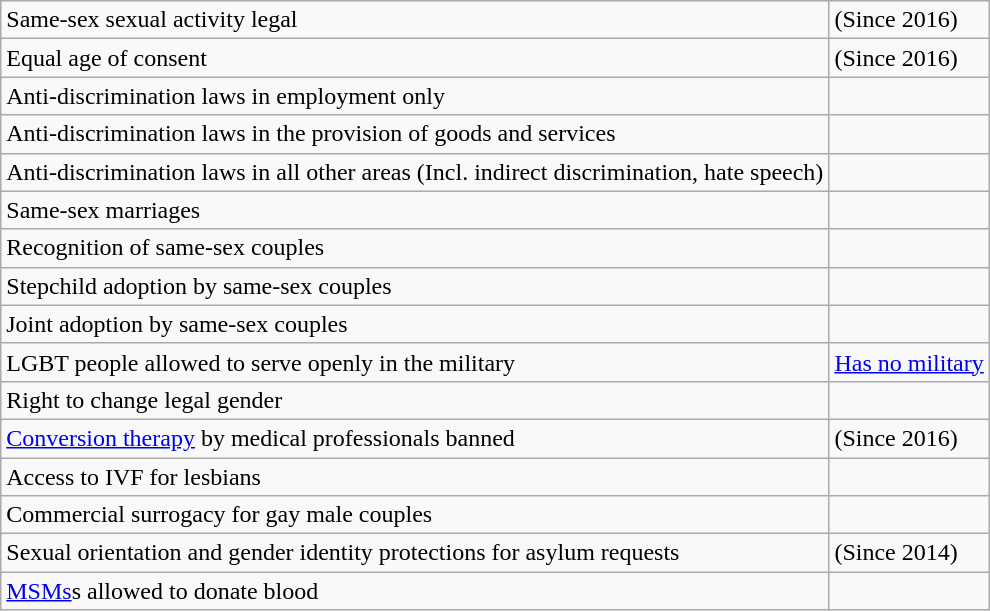<table class="wikitable">
<tr>
<td>Same-sex sexual activity legal</td>
<td> (Since 2016)</td>
</tr>
<tr>
<td>Equal age of consent</td>
<td> (Since 2016)</td>
</tr>
<tr>
<td>Anti-discrimination laws in employment only</td>
<td></td>
</tr>
<tr>
<td>Anti-discrimination laws in the provision of goods and services</td>
<td></td>
</tr>
<tr>
<td>Anti-discrimination laws in all other areas (Incl. indirect discrimination, hate speech)</td>
<td></td>
</tr>
<tr>
<td>Same-sex marriages</td>
<td></td>
</tr>
<tr>
<td>Recognition of same-sex couples</td>
<td></td>
</tr>
<tr>
<td>Stepchild adoption by same-sex couples</td>
<td></td>
</tr>
<tr>
<td>Joint adoption by same-sex couples</td>
<td></td>
</tr>
<tr>
<td>LGBT people allowed to serve openly in the military</td>
<td><a href='#'>Has no military</a></td>
</tr>
<tr>
<td>Right to change legal gender</td>
<td></td>
</tr>
<tr>
<td><a href='#'>Conversion therapy</a> by medical professionals banned</td>
<td> (Since 2016)</td>
</tr>
<tr>
<td>Access to IVF for lesbians</td>
<td></td>
</tr>
<tr>
<td>Commercial surrogacy for gay male couples</td>
<td></td>
</tr>
<tr>
<td>Sexual orientation and gender identity protections for asylum requests</td>
<td> (Since 2014)</td>
</tr>
<tr>
<td><a href='#'>MSMs</a>s allowed to donate blood</td>
<td></td>
</tr>
</table>
